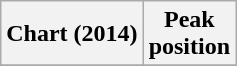<table class="wikitable sortable plainrowheaders" style="text-align:center">
<tr>
<th scope="col">Chart (2014)</th>
<th scope="col">Peak<br>position</th>
</tr>
<tr>
</tr>
</table>
